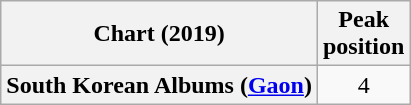<table class="wikitable plainrowheaders" style="text-align:center">
<tr>
<th>Chart (2019)</th>
<th>Peak<br>position</th>
</tr>
<tr>
<th scope="row">South Korean Albums (<a href='#'>Gaon</a>)</th>
<td>4</td>
</tr>
</table>
